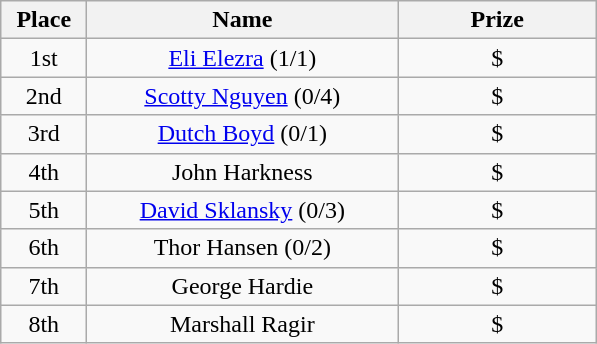<table class="wikitable" style="text-align:center">
<tr>
<th width="50">Place</th>
<th width="200">Name</th>
<th width="125">Prize</th>
</tr>
<tr>
<td>1st</td>
<td><a href='#'>Eli Elezra</a> (1/1)</td>
<td>$</td>
</tr>
<tr>
<td>2nd</td>
<td><a href='#'>Scotty Nguyen</a> (0/4)</td>
<td>$</td>
</tr>
<tr>
<td>3rd</td>
<td><a href='#'>Dutch Boyd</a> (0/1)</td>
<td>$</td>
</tr>
<tr>
<td>4th</td>
<td>John Harkness</td>
<td>$</td>
</tr>
<tr>
<td>5th</td>
<td><a href='#'>David Sklansky</a> (0/3)</td>
<td>$</td>
</tr>
<tr>
<td>6th</td>
<td>Thor Hansen (0/2)</td>
<td>$</td>
</tr>
<tr>
<td>7th</td>
<td>George Hardie</td>
<td>$</td>
</tr>
<tr>
<td>8th</td>
<td>Marshall Ragir</td>
<td>$</td>
</tr>
</table>
